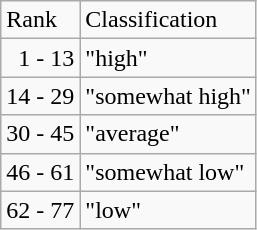<table class="wikitable" ---valign=top>
<tr>
<td>Rank</td>
<td>Classification</td>
</tr>
<tr>
<td>  1 - 13</td>
<td>"high"</td>
</tr>
<tr>
<td>14 - 29</td>
<td>"somewhat high"</td>
</tr>
<tr>
<td>30 - 45</td>
<td>"average"</td>
</tr>
<tr>
<td>46 - 61</td>
<td>"somewhat low"</td>
</tr>
<tr>
<td>62 - 77</td>
<td>"low"</td>
</tr>
</table>
